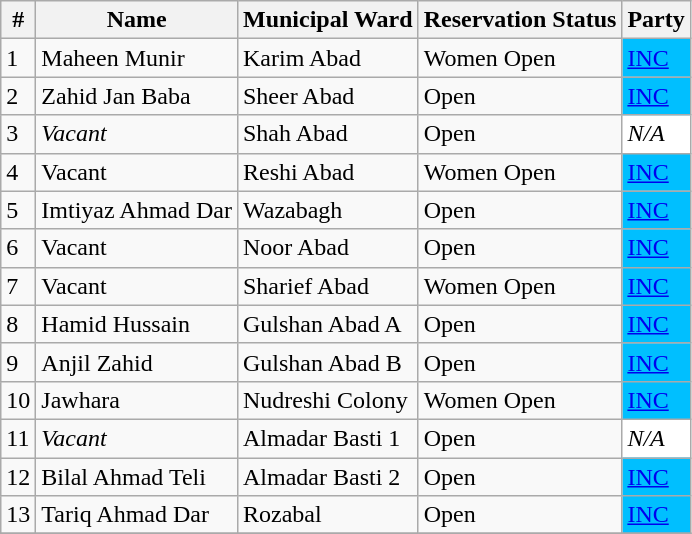<table class="wikitable sortable">
<tr>
<th>#</th>
<th>Name</th>
<th>Municipal Ward</th>
<th>Reservation Status</th>
<th>Party</th>
</tr>
<tr>
<td>1</td>
<td>Maheen Munir</td>
<td>Karim Abad</td>
<td>Women Open</td>
<td bgcolor=#00BFFF><a href='#'>INC</a></td>
</tr>
<tr>
<td>2</td>
<td>Zahid Jan Baba</td>
<td>Sheer Abad</td>
<td>Open</td>
<td bgcolor=#00BFFF><a href='#'>INC</a></td>
</tr>
<tr>
<td>3</td>
<td><em>Vacant</em></td>
<td>Shah Abad</td>
<td>Open</td>
<td bgcolor=#ffffff><em>N/A</em></td>
</tr>
<tr>
<td>4</td>
<td>Vacant</td>
<td>Reshi Abad</td>
<td>Women Open</td>
<td bgcolor=#00BFFF><a href='#'>INC</a></td>
</tr>
<tr>
<td>5</td>
<td>Imtiyaz Ahmad Dar</td>
<td>Wazabagh</td>
<td>Open</td>
<td bgcolor=#00BFFF><a href='#'>INC</a></td>
</tr>
<tr>
<td>6</td>
<td>Vacant</td>
<td>Noor Abad</td>
<td>Open</td>
<td bgcolor=#00BFFF><a href='#'>INC</a></td>
</tr>
<tr>
<td>7</td>
<td>Vacant</td>
<td>Sharief Abad</td>
<td>Women Open</td>
<td bgcolor=#00BFFF><a href='#'>INC</a></td>
</tr>
<tr>
<td>8</td>
<td>Hamid Hussain</td>
<td>Gulshan Abad A</td>
<td>Open</td>
<td bgcolor=#00BFFF><a href='#'>INC</a></td>
</tr>
<tr>
<td>9</td>
<td>Anjil Zahid</td>
<td>Gulshan Abad B</td>
<td>Open</td>
<td bgcolor=#00BFFF><a href='#'>INC</a></td>
</tr>
<tr>
<td>10</td>
<td>Jawhara</td>
<td>Nudreshi Colony</td>
<td>Women Open</td>
<td bgcolor=#00BFFF><a href='#'>INC</a></td>
</tr>
<tr>
<td>11</td>
<td><em>Vacant</em></td>
<td>Almadar Basti 1</td>
<td>Open</td>
<td bgcolor=#ffffff><em>N/A</em></td>
</tr>
<tr>
<td>12</td>
<td>Bilal Ahmad Teli</td>
<td>Almadar Basti 2</td>
<td>Open</td>
<td bgcolor=#00BFFF><a href='#'>INC</a></td>
</tr>
<tr>
<td>13</td>
<td>Tariq Ahmad Dar</td>
<td>Rozabal</td>
<td>Open</td>
<td bgcolor=#00BFFF><a href='#'>INC</a></td>
</tr>
<tr>
</tr>
</table>
